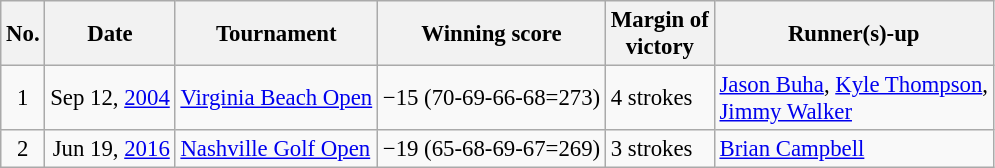<table class="wikitable" style="font-size:95%;">
<tr>
<th>No.</th>
<th>Date</th>
<th>Tournament</th>
<th>Winning score</th>
<th>Margin of<br>victory</th>
<th>Runner(s)-up</th>
</tr>
<tr>
<td align=center>1</td>
<td align=right>Sep 12, <a href='#'>2004</a></td>
<td><a href='#'>Virginia Beach Open</a></td>
<td>−15 (70-69-66-68=273)</td>
<td>4 strokes</td>
<td> <a href='#'>Jason Buha</a>,  <a href='#'>Kyle Thompson</a>,<br> <a href='#'>Jimmy Walker</a></td>
</tr>
<tr>
<td align=center>2</td>
<td align=right>Jun 19, <a href='#'>2016</a></td>
<td><a href='#'>Nashville Golf Open</a></td>
<td>−19 (65-68-69-67=269)</td>
<td>3 strokes</td>
<td> <a href='#'>Brian Campbell</a></td>
</tr>
</table>
